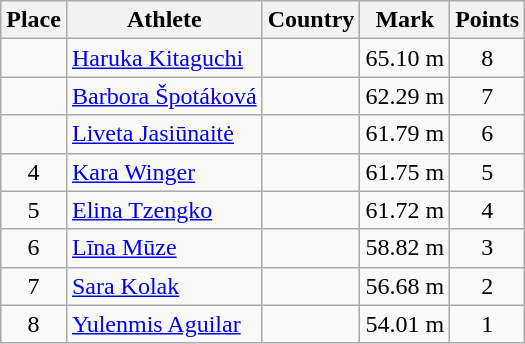<table class="wikitable">
<tr>
<th>Place</th>
<th>Athlete</th>
<th>Country</th>
<th>Mark</th>
<th>Points</th>
</tr>
<tr>
<td align=center></td>
<td><a href='#'>Haruka Kitaguchi</a></td>
<td></td>
<td>65.10 m</td>
<td align=center>8</td>
</tr>
<tr>
<td align=center></td>
<td><a href='#'>Barbora Špotáková</a></td>
<td></td>
<td>62.29 m</td>
<td align=center>7</td>
</tr>
<tr>
<td align=center></td>
<td><a href='#'>Liveta Jasiūnaitė</a></td>
<td></td>
<td>61.79 m</td>
<td align=center>6</td>
</tr>
<tr>
<td align=center>4</td>
<td><a href='#'>Kara Winger</a></td>
<td></td>
<td>61.75 m</td>
<td align=center>5</td>
</tr>
<tr>
<td align=center>5</td>
<td><a href='#'>Elina Tzengko</a></td>
<td></td>
<td>61.72 m</td>
<td align=center>4</td>
</tr>
<tr>
<td align=center>6</td>
<td><a href='#'>Līna Mūze</a></td>
<td></td>
<td>58.82 m</td>
<td align=center>3</td>
</tr>
<tr>
<td align=center>7</td>
<td><a href='#'>Sara Kolak</a></td>
<td></td>
<td>56.68 m</td>
<td align=center>2</td>
</tr>
<tr>
<td align=center>8</td>
<td><a href='#'>Yulenmis Aguilar</a></td>
<td></td>
<td>54.01 m</td>
<td align=center>1</td>
</tr>
</table>
